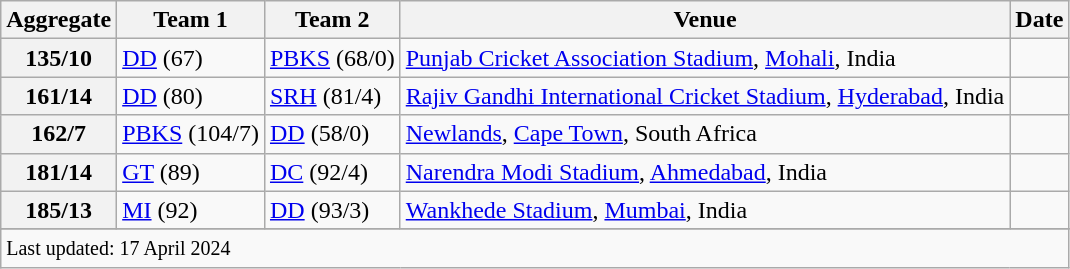<table class="wikitable">
<tr>
<th><strong>Aggregate</strong></th>
<th><strong>Team 1</strong></th>
<th><strong>Team 2</strong></th>
<th><strong>Venue</strong></th>
<th><strong>Date</strong></th>
</tr>
<tr>
<th>135/10</th>
<td><a href='#'>DD</a> (67)</td>
<td><a href='#'>PBKS</a> (68/0)</td>
<td><a href='#'>Punjab Cricket Association Stadium</a>, <a href='#'>Mohali</a>, India</td>
<td></td>
</tr>
<tr>
<th>161/14</th>
<td><a href='#'>DD</a> (80)</td>
<td><a href='#'>SRH</a> (81/4)</td>
<td><a href='#'>Rajiv Gandhi International Cricket Stadium</a>, <a href='#'>Hyderabad</a>, India</td>
<td></td>
</tr>
<tr>
<th>162/7</th>
<td><a href='#'>PBKS</a> (104/7)</td>
<td><a href='#'>DD</a> (58/0)</td>
<td><a href='#'>Newlands</a>, <a href='#'>Cape Town</a>, South Africa</td>
<td></td>
</tr>
<tr>
<th>181/14</th>
<td><a href='#'>GT</a> (89)</td>
<td><a href='#'>DC</a> (92/4)</td>
<td><a href='#'>Narendra Modi Stadium</a>, <a href='#'>Ahmedabad</a>, India</td>
<td></td>
</tr>
<tr>
<th>185/13</th>
<td><a href='#'>MI</a> (92)</td>
<td><a href='#'>DD</a> (93/3)</td>
<td><a href='#'>Wankhede Stadium</a>, <a href='#'>Mumbai</a>, India</td>
<td></td>
</tr>
<tr>
</tr>
<tr class=sortbottom>
<td colspan="5"><small>Last updated: 17 April 2024</small></td>
</tr>
</table>
